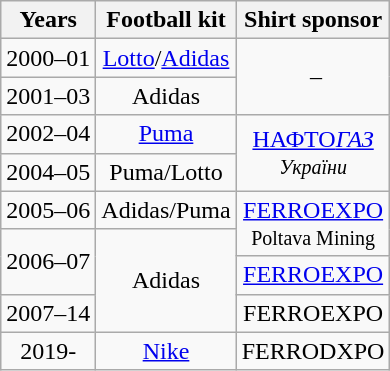<table class="wikitable" style="text-align: center">
<tr>
<th>Years</th>
<th>Football kit</th>
<th>Shirt sponsor</th>
</tr>
<tr>
<td>2000–01</td>
<td><a href='#'>Lotto</a>/<a href='#'>Adidas</a></td>
<td rowspan=2> –</td>
</tr>
<tr>
<td>2001–03</td>
<td>Adidas</td>
</tr>
<tr>
<td>2002–04</td>
<td><a href='#'>Puma</a></td>
<td rowspan=2><a href='#'>НАФТО<em>ГАЗ</em></a><br><small><em>України</em></small></td>
</tr>
<tr>
<td>2004–05</td>
<td>Puma/Lotto</td>
</tr>
<tr>
<td>2005–06</td>
<td>Adidas/Puma</td>
<td rowspan=2><a href='#'>FERROEXPO</a><br><small>Poltava Mining</small></td>
</tr>
<tr>
<td rowspan=2>2006–07</td>
<td rowspan=3>Adidas</td>
</tr>
<tr>
<td><a href='#'>FERROEXPO</a></td>
</tr>
<tr>
<td>2007–14</td>
<td>FERROEXPO</td>
</tr>
<tr>
<td>2019-</td>
<td><a href='#'>Nike</a></td>
<td>FERRODXPO</td>
</tr>
</table>
